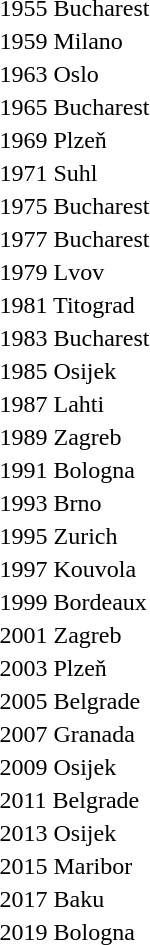<table>
<tr>
<td>1955 Bucharest</td>
<td></td>
<td></td>
<td></td>
</tr>
<tr>
<td>1959 Milano</td>
<td></td>
<td></td>
<td></td>
</tr>
<tr>
<td>1963 Oslo</td>
<td></td>
<td></td>
<td></td>
</tr>
<tr>
<td>1965 Bucharest</td>
<td></td>
<td></td>
<td></td>
</tr>
<tr>
<td>1969 Plzeň</td>
<td></td>
<td></td>
<td></td>
</tr>
<tr>
<td>1971 Suhl</td>
<td></td>
<td></td>
<td></td>
</tr>
<tr>
<td>1975 Bucharest</td>
<td></td>
<td></td>
<td></td>
</tr>
<tr>
<td>1977 Bucharest</td>
<td></td>
<td></td>
<td></td>
</tr>
<tr>
<td>1979 Lvov</td>
<td></td>
<td></td>
<td></td>
</tr>
<tr>
<td>1981 Titograd</td>
<td></td>
<td></td>
<td></td>
</tr>
<tr>
<td>1983 Bucharest</td>
<td></td>
<td></td>
<td></td>
</tr>
<tr>
<td>1985 Osijek</td>
<td></td>
<td></td>
<td></td>
</tr>
<tr>
<td>1987 Lahti</td>
<td></td>
<td></td>
<td></td>
</tr>
<tr>
<td>1989 Zagreb</td>
<td></td>
<td></td>
<td></td>
</tr>
<tr>
<td>1991 Bologna</td>
<td></td>
<td></td>
<td></td>
</tr>
<tr>
<td>1993 Brno</td>
<td></td>
<td></td>
<td></td>
</tr>
<tr>
<td>1995 Zurich</td>
<td></td>
<td></td>
<td></td>
</tr>
<tr>
<td>1997 Kouvola</td>
<td></td>
<td></td>
<td></td>
</tr>
<tr>
<td>1999 Bordeaux</td>
<td></td>
<td></td>
<td></td>
</tr>
<tr>
<td>2001 Zagreb</td>
<td></td>
<td></td>
<td></td>
</tr>
<tr>
<td>2003 Plzeň</td>
<td></td>
<td></td>
<td></td>
</tr>
<tr>
<td>2005 Belgrade</td>
<td></td>
<td></td>
<td></td>
</tr>
<tr>
<td>2007 Granada</td>
<td></td>
<td></td>
<td></td>
</tr>
<tr>
<td>2009 Osijek</td>
<td></td>
<td></td>
<td></td>
</tr>
<tr>
<td>2011 Belgrade</td>
<td></td>
<td></td>
<td></td>
</tr>
<tr>
<td>2013 Osijek</td>
<td></td>
<td></td>
<td></td>
</tr>
<tr>
<td>2015 Maribor</td>
<td></td>
<td></td>
<td></td>
</tr>
<tr>
<td>2017 Baku</td>
<td></td>
<td></td>
<td></td>
</tr>
<tr>
<td>2019 Bologna</td>
<td></td>
<td></td>
<td></td>
</tr>
</table>
